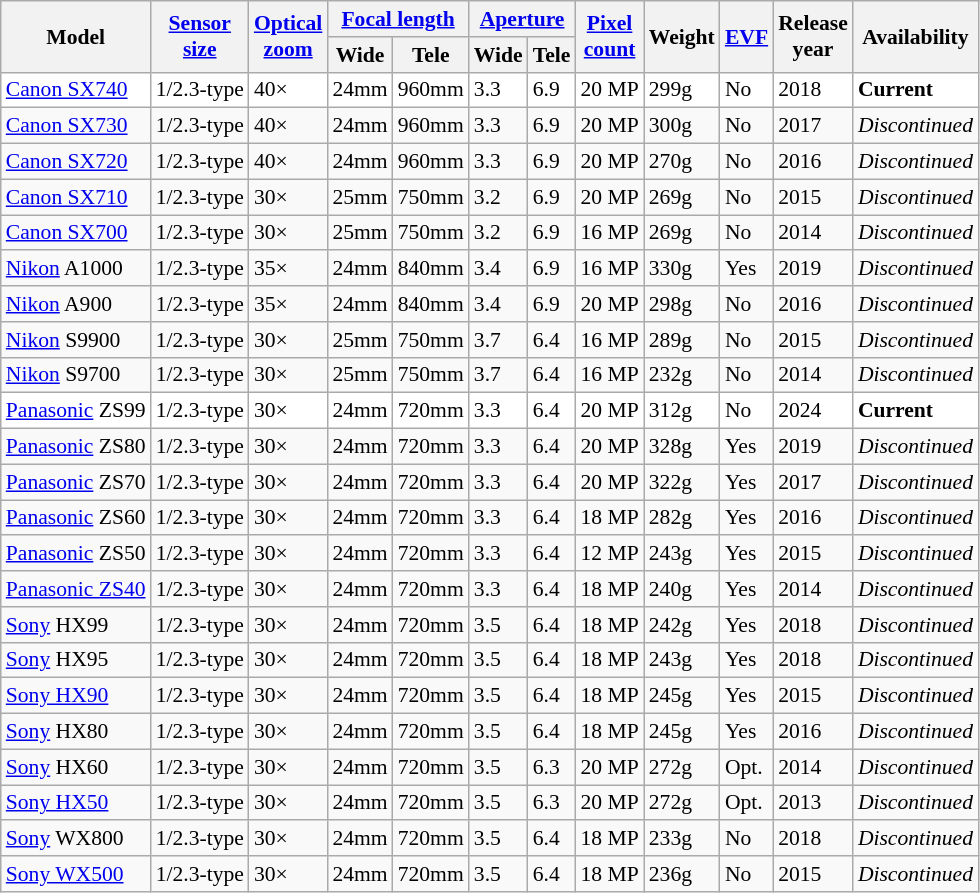<table class="wikitable sortable col3right col4right col5right col6right col7right col8right col9right" style="font-size:90%;white-space:nowrap">
<tr>
<th rowspan=2>Model</th>
<th rowspan=2><a href='#'>Sensor<br>size</a></th>
<th rowspan=2><a href='#'>Optical<br>zoom</a></th>
<th colspan=2><a href='#'>Focal length</a></th>
<th colspan=2><a href='#'>Aperture</a></th>
<th rowspan=2><a href='#'>Pixel<br>count</a></th>
<th rowspan=2>Weight</th>
<th rowspan=2><a href='#'>EVF</a></th>
<th rowspan=2>Release<br>year</th>
<th rowspan=2>Availability</th>
</tr>
<tr>
<th>Wide</th>
<th>Tele</th>
<th>Wide</th>
<th>Tele</th>
</tr>
<tr style="background:white">
<td><a href='#'>Canon SX740</a></td>
<td>1/2.3-type</td>
<td>40×</td>
<td>24mm</td>
<td>960mm</td>
<td>3.3</td>
<td>6.9</td>
<td>20 MP</td>
<td>299g</td>
<td>No</td>
<td>2018</td>
<td><strong>Current</strong></td>
</tr>
<tr>
<td><a href='#'>Canon SX730</a></td>
<td>1/2.3-type</td>
<td>40×</td>
<td>24mm</td>
<td>960mm</td>
<td>3.3</td>
<td>6.9</td>
<td>20 MP</td>
<td>300g</td>
<td>No</td>
<td>2017</td>
<td><em>Discontinued</em></td>
</tr>
<tr>
<td><a href='#'>Canon SX720</a></td>
<td>1/2.3-type</td>
<td>40×</td>
<td>24mm</td>
<td>960mm</td>
<td>3.3</td>
<td>6.9</td>
<td>20 MP</td>
<td>270g</td>
<td>No</td>
<td>2016</td>
<td><em>Discontinued</em></td>
</tr>
<tr>
<td><a href='#'>Canon SX710</a></td>
<td>1/2.3-type</td>
<td>30×</td>
<td>25mm</td>
<td>750mm</td>
<td>3.2</td>
<td>6.9</td>
<td>20 MP</td>
<td>269g</td>
<td>No</td>
<td>2015</td>
<td><em>Discontinued</em></td>
</tr>
<tr>
<td><a href='#'>Canon SX700</a></td>
<td>1/2.3-type</td>
<td>30×</td>
<td>25mm</td>
<td>750mm</td>
<td>3.2</td>
<td>6.9</td>
<td>16 MP</td>
<td>269g</td>
<td>No</td>
<td>2014</td>
<td><em>Discontinued</em></td>
</tr>
<tr>
<td><a href='#'>Nikon</a> A1000</td>
<td>1/2.3-type</td>
<td>35×</td>
<td>24mm</td>
<td>840mm</td>
<td>3.4</td>
<td>6.9</td>
<td>16 MP</td>
<td>330g</td>
<td>Yes</td>
<td>2019</td>
<td><em>Discontinued</em></td>
</tr>
<tr>
<td><a href='#'>Nikon</a> A900</td>
<td>1/2.3-type</td>
<td>35×</td>
<td>24mm</td>
<td>840mm</td>
<td>3.4</td>
<td>6.9</td>
<td>20 MP</td>
<td>298g</td>
<td>No</td>
<td>2016</td>
<td><em>Discontinued</em></td>
</tr>
<tr>
<td><a href='#'>Nikon</a> S9900</td>
<td>1/2.3-type</td>
<td>30×</td>
<td>25mm</td>
<td>750mm</td>
<td>3.7</td>
<td>6.4</td>
<td>16 MP</td>
<td>289g</td>
<td>No</td>
<td>2015</td>
<td><em>Discontinued</em></td>
</tr>
<tr>
<td><a href='#'>Nikon</a> S9700</td>
<td>1/2.3-type</td>
<td>30×</td>
<td>25mm</td>
<td>750mm</td>
<td>3.7</td>
<td>6.4</td>
<td>16 MP</td>
<td>232g</td>
<td>No</td>
<td>2014</td>
<td><em>Discontinued</em></td>
</tr>
<tr style="background:white">
<td><a href='#'>Panasonic</a> ZS99</td>
<td>1/2.3-type</td>
<td>30×</td>
<td>24mm</td>
<td>720mm</td>
<td>3.3</td>
<td>6.4</td>
<td>20 MP</td>
<td>312g</td>
<td>No</td>
<td>2024</td>
<td><strong>Current</strong></td>
</tr>
<tr>
<td><a href='#'>Panasonic</a> ZS80</td>
<td>1/2.3-type</td>
<td>30×</td>
<td>24mm</td>
<td>720mm</td>
<td>3.3</td>
<td>6.4</td>
<td>20 MP</td>
<td>328g</td>
<td>Yes</td>
<td>2019</td>
<td><em>Discontinued</em></td>
</tr>
<tr>
<td><a href='#'>Panasonic</a> ZS70</td>
<td>1/2.3-type</td>
<td>30×</td>
<td>24mm</td>
<td>720mm</td>
<td>3.3</td>
<td>6.4</td>
<td>20 MP</td>
<td>322g</td>
<td>Yes</td>
<td>2017</td>
<td><em>Discontinued</em></td>
</tr>
<tr>
<td><a href='#'>Panasonic</a> ZS60</td>
<td>1/2.3-type</td>
<td>30×</td>
<td>24mm</td>
<td>720mm</td>
<td>3.3</td>
<td>6.4</td>
<td>18 MP</td>
<td>282g</td>
<td>Yes</td>
<td>2016</td>
<td><em>Discontinued</em></td>
</tr>
<tr>
<td><a href='#'>Panasonic</a> ZS50</td>
<td>1/2.3-type</td>
<td>30×</td>
<td>24mm</td>
<td>720mm</td>
<td>3.3</td>
<td>6.4</td>
<td>12 MP</td>
<td>243g</td>
<td>Yes</td>
<td>2015</td>
<td><em>Discontinued</em></td>
</tr>
<tr>
<td><a href='#'>Panasonic ZS40</a></td>
<td>1/2.3-type</td>
<td>30×</td>
<td>24mm</td>
<td>720mm</td>
<td>3.3</td>
<td>6.4</td>
<td>18 MP</td>
<td>240g</td>
<td>Yes</td>
<td>2014</td>
<td><em>Discontinued</em></td>
</tr>
<tr>
<td><a href='#'>Sony</a> HX99</td>
<td>1/2.3-type</td>
<td>30×</td>
<td>24mm</td>
<td>720mm</td>
<td>3.5</td>
<td>6.4</td>
<td>18 MP</td>
<td>242g</td>
<td>Yes</td>
<td>2018</td>
<td><em>Discontinued</em></td>
</tr>
<tr>
<td><a href='#'>Sony</a> HX95</td>
<td>1/2.3-type</td>
<td>30×</td>
<td>24mm</td>
<td>720mm</td>
<td>3.5</td>
<td>6.4</td>
<td>18 MP</td>
<td>243g</td>
<td>Yes</td>
<td>2018</td>
<td><em>Discontinued</em></td>
</tr>
<tr>
<td><a href='#'>Sony HX90</a></td>
<td>1/2.3-type</td>
<td>30×</td>
<td>24mm</td>
<td>720mm</td>
<td>3.5</td>
<td>6.4</td>
<td>18 MP</td>
<td>245g</td>
<td>Yes</td>
<td>2015</td>
<td><em>Discontinued</em></td>
</tr>
<tr>
<td><a href='#'>Sony</a> HX80</td>
<td>1/2.3-type</td>
<td>30×</td>
<td>24mm</td>
<td>720mm</td>
<td>3.5</td>
<td>6.4</td>
<td>18 MP</td>
<td>245g</td>
<td>Yes</td>
<td>2016</td>
<td><em>Discontinued</em></td>
</tr>
<tr>
<td><a href='#'>Sony</a> HX60</td>
<td>1/2.3-type</td>
<td>30×</td>
<td>24mm</td>
<td>720mm</td>
<td>3.5</td>
<td>6.3</td>
<td>20 MP</td>
<td>272g</td>
<td>Opt.</td>
<td>2014</td>
<td><em>Discontinued</em></td>
</tr>
<tr>
<td><a href='#'>Sony HX50</a></td>
<td>1/2.3-type</td>
<td>30×</td>
<td>24mm</td>
<td>720mm</td>
<td>3.5</td>
<td>6.3</td>
<td>20 MP</td>
<td>272g</td>
<td>Opt.</td>
<td>2013</td>
<td><em>Discontinued</em></td>
</tr>
<tr>
<td><a href='#'>Sony</a> WX800</td>
<td>1/2.3-type</td>
<td>30×</td>
<td>24mm</td>
<td>720mm</td>
<td>3.5</td>
<td>6.4</td>
<td>18 MP</td>
<td>233g</td>
<td>No</td>
<td>2018</td>
<td><em>Discontinued</em></td>
</tr>
<tr>
<td><a href='#'>Sony WX500</a></td>
<td>1/2.3-type</td>
<td>30×</td>
<td>24mm</td>
<td>720mm</td>
<td>3.5</td>
<td>6.4</td>
<td>18 MP</td>
<td>236g</td>
<td>No</td>
<td>2015</td>
<td><em>Discontinued</em></td>
</tr>
</table>
